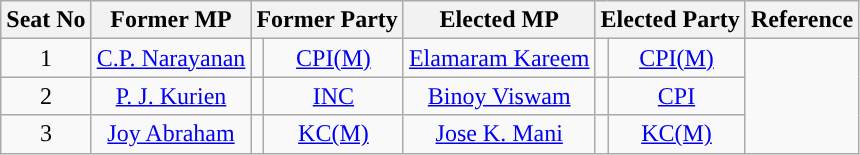<table class="wikitable">
<tr>
<th>Seat No</th>
<th>Former MP</th>
<th colspan=2>Former Party</th>
<th>Elected MP</th>
<th colspan=2>Elected Party</th>
<th>Reference</th>
</tr>
<tr style="text-align:center;">
<td>1</td>
<td><a href='#'>C.P. Narayanan</a></td>
<td width="1px"></td>
<td><a href='#'>CPI(M)</a></td>
<td><a href='#'>Elamaram Kareem</a></td>
<td width="1px"></td>
<td><a href='#'>CPI(M)</a></td>
<td rowspan=3></td>
</tr>
<tr style="text-align:center;">
<td>2</td>
<td><a href='#'>P. J. Kurien</a></td>
<td width="1px"></td>
<td><a href='#'>INC</a></td>
<td><a href='#'>Binoy Viswam</a></td>
<td width="1px"></td>
<td><a href='#'>CPI</a></td>
</tr>
<tr style="text-align:center;">
<td>3</td>
<td><a href='#'>Joy Abraham</a></td>
<td width="1px"></td>
<td><a href='#'>KC(M)</a></td>
<td><a href='#'>Jose K. Mani</a></td>
<td width="1px"></td>
<td><a href='#'>KC(M)</a></td>
</tr>
</table>
